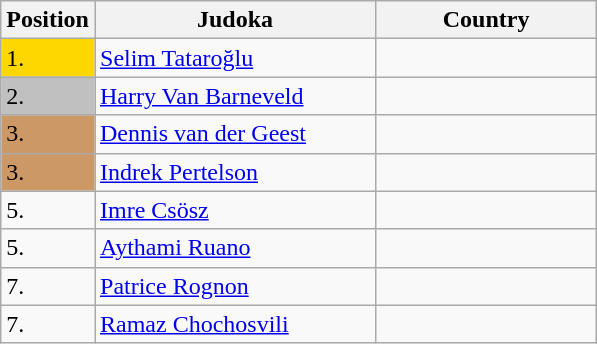<table class=wikitable>
<tr>
<th>Position</th>
<th width=180>Judoka</th>
<th width=140>Country</th>
</tr>
<tr>
<td bgcolor=gold>1.</td>
<td><a href='#'>Selim Tataroğlu</a></td>
<td></td>
</tr>
<tr>
<td bgcolor=silver>2.</td>
<td><a href='#'>Harry Van Barneveld</a></td>
<td></td>
</tr>
<tr>
<td bgcolor=CC9966>3.</td>
<td><a href='#'>Dennis van der Geest</a></td>
<td></td>
</tr>
<tr>
<td bgcolor=CC9966>3.</td>
<td><a href='#'>Indrek Pertelson</a></td>
<td></td>
</tr>
<tr>
<td>5.</td>
<td><a href='#'>Imre Csösz</a></td>
<td></td>
</tr>
<tr>
<td>5.</td>
<td><a href='#'>Aythami Ruano</a></td>
<td></td>
</tr>
<tr>
<td>7.</td>
<td><a href='#'>Patrice Rognon</a></td>
<td></td>
</tr>
<tr>
<td>7.</td>
<td><a href='#'>Ramaz Chochosvili</a></td>
<td></td>
</tr>
</table>
